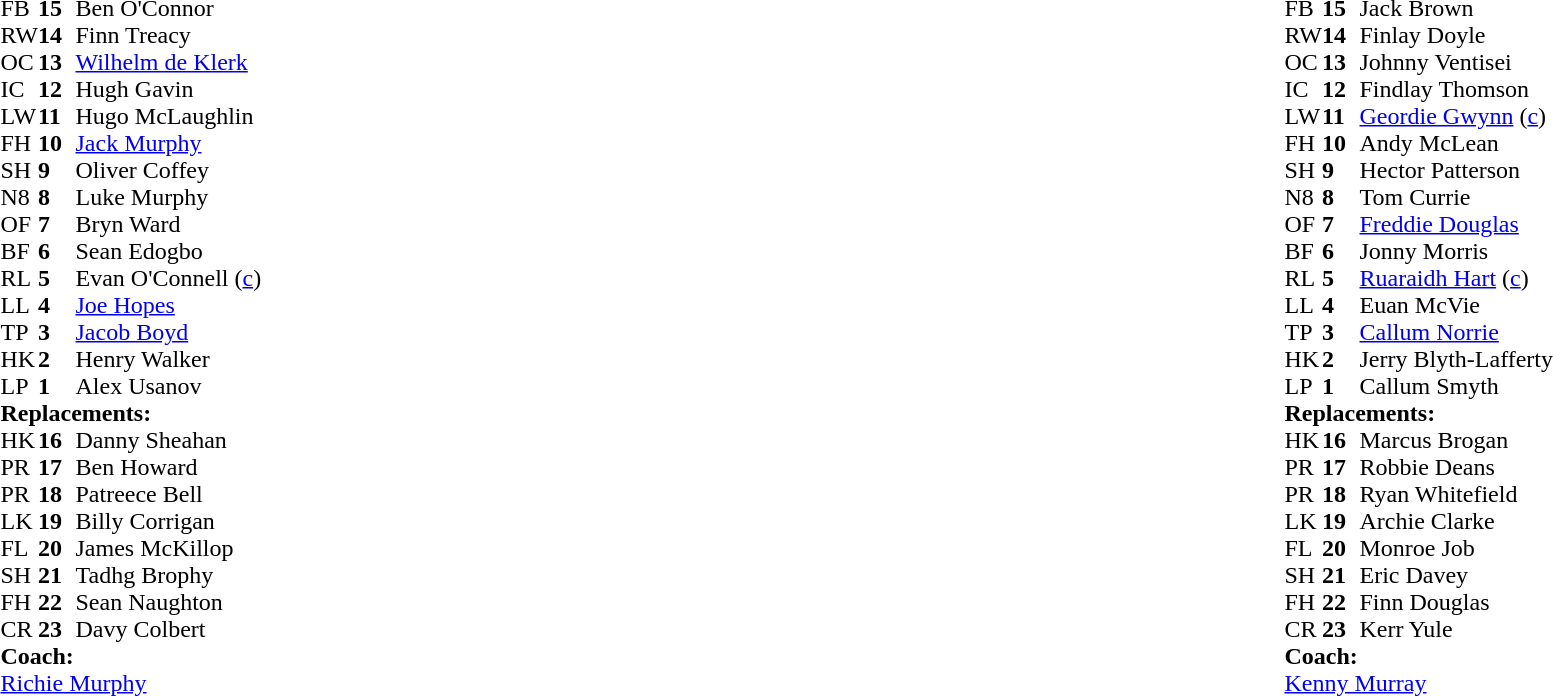<table style="width:100%">
<tr>
<td style="vertical-align:top; width:50%"><br><table cellspacing="0" cellpadding="0">
<tr>
<th width="25"></th>
<th width="25"></th>
</tr>
<tr>
<td>FB</td>
<td><strong>15</strong></td>
<td>Ben O'Connor</td>
</tr>
<tr>
<td>RW</td>
<td><strong>14</strong></td>
<td>Finn Treacy</td>
</tr>
<tr>
<td>OC</td>
<td><strong>13</strong></td>
<td><a href='#'>Wilhelm de Klerk</a></td>
<td></td>
<td></td>
</tr>
<tr>
<td>IC</td>
<td><strong>12</strong></td>
<td>Hugh Gavin</td>
<td></td>
<td></td>
</tr>
<tr>
<td>LW</td>
<td><strong>11</strong></td>
<td>Hugo McLaughlin</td>
</tr>
<tr>
<td>FH</td>
<td><strong>10</strong></td>
<td><a href='#'>Jack Murphy</a></td>
</tr>
<tr>
<td>SH</td>
<td><strong>9</strong></td>
<td>Oliver Coffey</td>
<td></td>
<td></td>
</tr>
<tr>
<td>N8</td>
<td><strong>8</strong></td>
<td>Luke Murphy</td>
<td></td>
<td></td>
</tr>
<tr>
<td>OF</td>
<td><strong>7</strong></td>
<td>Bryn Ward</td>
<td></td>
<td></td>
</tr>
<tr>
<td>BF</td>
<td><strong>6</strong></td>
<td>Sean Edogbo</td>
</tr>
<tr>
<td>RL</td>
<td><strong>5</strong></td>
<td>Evan O'Connell (<a href='#'>c</a>)</td>
</tr>
<tr>
<td>LL</td>
<td><strong>4</strong></td>
<td><a href='#'>Joe Hopes</a></td>
</tr>
<tr>
<td>TP</td>
<td><strong>3</strong></td>
<td><a href='#'>Jacob Boyd</a></td>
<td></td>
<td></td>
</tr>
<tr>
<td>HK</td>
<td><strong>2</strong></td>
<td>Henry Walker</td>
<td></td>
<td></td>
</tr>
<tr>
<td>LP</td>
<td><strong>1</strong></td>
<td>Alex Usanov</td>
<td></td>
<td></td>
</tr>
<tr>
<td colspan="3"><strong>Replacements:</strong></td>
</tr>
<tr>
<td>HK</td>
<td><strong>16</strong></td>
<td>Danny Sheahan</td>
<td></td>
<td></td>
</tr>
<tr>
<td>PR</td>
<td><strong>17</strong></td>
<td>Ben Howard</td>
<td></td>
<td></td>
</tr>
<tr>
<td>PR</td>
<td><strong>18</strong></td>
<td>Patreece Bell</td>
<td></td>
<td></td>
</tr>
<tr>
<td>LK</td>
<td><strong>19</strong></td>
<td>Billy Corrigan</td>
<td></td>
<td></td>
</tr>
<tr>
<td>FL</td>
<td><strong>20</strong></td>
<td>James McKillop</td>
<td></td>
<td></td>
</tr>
<tr>
<td>SH</td>
<td><strong>21</strong></td>
<td>Tadhg Brophy</td>
<td></td>
<td></td>
</tr>
<tr>
<td>FH</td>
<td><strong>22</strong></td>
<td>Sean Naughton</td>
<td></td>
<td></td>
</tr>
<tr>
<td>CR</td>
<td><strong>23</strong></td>
<td>Davy Colbert</td>
<td></td>
<td></td>
</tr>
<tr>
<td colspan="3"><strong>Coach:</strong></td>
</tr>
<tr>
<td colspan="3"><a href='#'>Richie Murphy</a></td>
</tr>
</table>
</td>
<td style="vertical-align:top"></td>
<td style="vertical-align:top; width:50%"><br><table cellspacing="0" cellpadding="0" style="margin:auto">
<tr>
<th width="25"></th>
<th width="25"></th>
</tr>
<tr>
<td>FB</td>
<td><strong>15</strong></td>
<td>Jack Brown</td>
<td></td>
<td></td>
</tr>
<tr>
<td>RW</td>
<td><strong>14</strong></td>
<td>Finlay Doyle</td>
</tr>
<tr>
<td>OC</td>
<td><strong>13</strong></td>
<td>Johnny Ventisei</td>
</tr>
<tr>
<td>IC</td>
<td><strong>12</strong></td>
<td>Findlay Thomson</td>
<td></td>
<td></td>
</tr>
<tr>
<td>LW</td>
<td><strong>11</strong></td>
<td><a href='#'>Geordie Gwynn</a> (<a href='#'>c</a>)</td>
</tr>
<tr>
<td>FH</td>
<td><strong>10</strong></td>
<td>Andy McLean</td>
</tr>
<tr>
<td>SH</td>
<td><strong>9</strong></td>
<td>Hector Patterson</td>
<td></td>
<td></td>
</tr>
<tr>
<td>N8</td>
<td><strong>8</strong></td>
<td>Tom Currie</td>
</tr>
<tr>
<td>OF</td>
<td><strong>7</strong></td>
<td><a href='#'>Freddie Douglas</a></td>
</tr>
<tr>
<td>BF</td>
<td><strong>6</strong></td>
<td>Jonny Morris</td>
<td></td>
<td></td>
</tr>
<tr>
<td>RL</td>
<td><strong>5</strong></td>
<td><a href='#'>Ruaraidh Hart</a> (<a href='#'>c</a>)</td>
</tr>
<tr>
<td>LL</td>
<td><strong>4</strong></td>
<td>Euan McVie</td>
<td></td>
<td></td>
</tr>
<tr>
<td>TP</td>
<td><strong>3</strong></td>
<td><a href='#'>Callum Norrie</a></td>
<td></td>
<td></td>
</tr>
<tr>
<td>HK</td>
<td><strong>2</strong></td>
<td>Jerry Blyth-Lafferty</td>
<td></td>
<td></td>
</tr>
<tr>
<td>LP</td>
<td><strong>1</strong></td>
<td>Callum Smyth</td>
<td></td>
<td></td>
</tr>
<tr>
<td colspan="3"><strong>Replacements:</strong></td>
</tr>
<tr>
<td>HK</td>
<td><strong>16</strong></td>
<td>Marcus Brogan</td>
<td></td>
<td></td>
</tr>
<tr>
<td>PR</td>
<td><strong>17</strong></td>
<td>Robbie Deans</td>
<td></td>
<td></td>
</tr>
<tr>
<td>PR</td>
<td><strong>18</strong></td>
<td>Ryan Whitefield</td>
<td></td>
<td></td>
</tr>
<tr>
<td>LK</td>
<td><strong>19</strong></td>
<td>Archie Clarke</td>
<td></td>
<td></td>
</tr>
<tr>
<td>FL</td>
<td><strong>20</strong></td>
<td>Monroe Job</td>
<td></td>
<td></td>
</tr>
<tr>
<td>SH</td>
<td><strong>21</strong></td>
<td>Eric Davey</td>
<td></td>
<td></td>
</tr>
<tr>
<td>FH</td>
<td><strong>22</strong></td>
<td>Finn Douglas</td>
<td></td>
<td></td>
</tr>
<tr>
<td>CR</td>
<td><strong>23</strong></td>
<td>Kerr Yule</td>
<td></td>
<td></td>
</tr>
<tr>
<td colspan="3"><strong>Coach:</strong></td>
</tr>
<tr>
<td colspan="3"><a href='#'>Kenny Murray</a></td>
</tr>
</table>
</td>
</tr>
</table>
